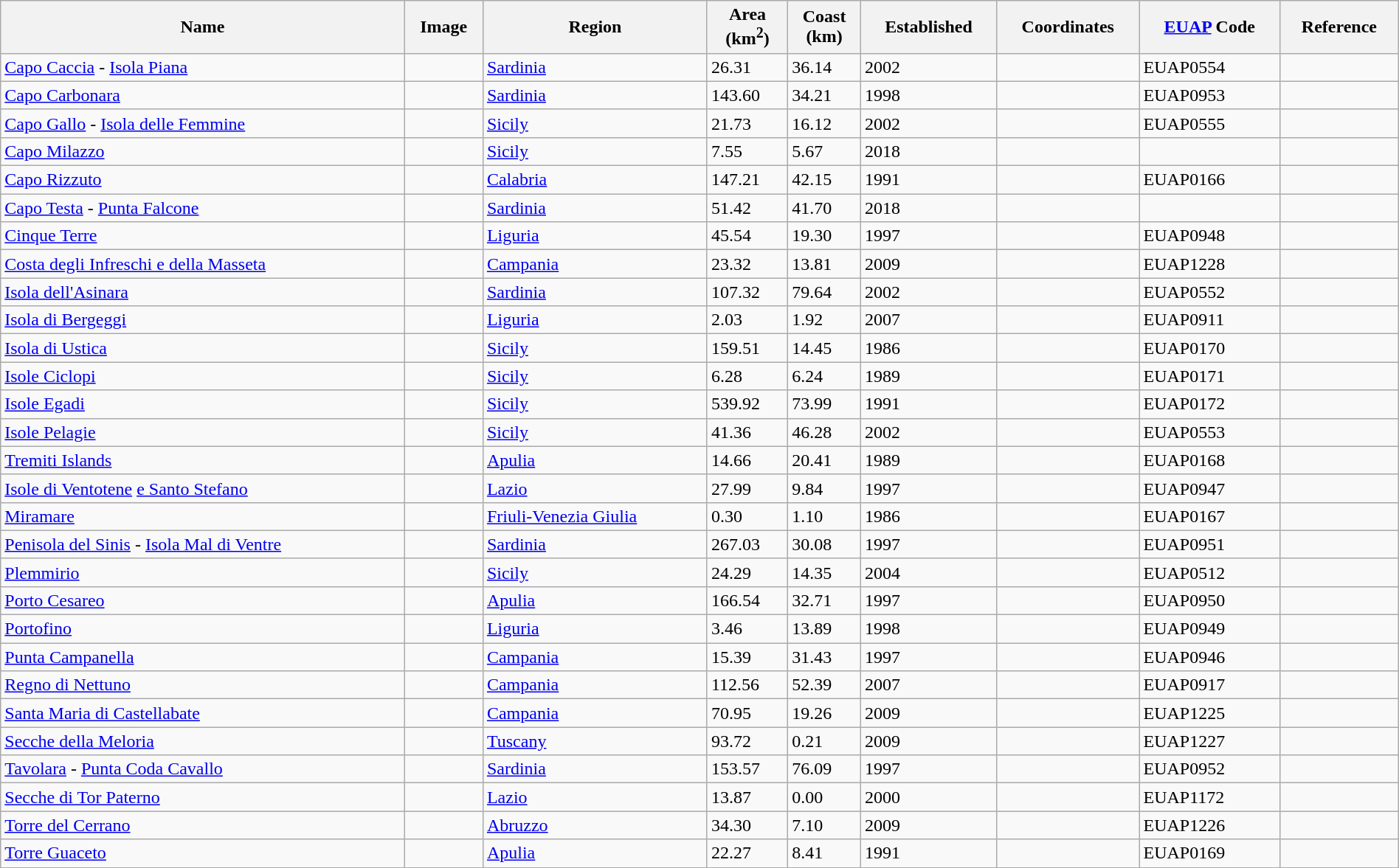<table class="wikitable sortable" border="1" width="100%">
<tr>
<th>Name</th>
<th class="unsortable">Image</th>
<th>Region</th>
<th>Area<br>(km<sup>2</sup>)</th>
<th>Coast<br>(km)</th>
<th>Established</th>
<th class="unsortable">Coordinates</th>
<th><a href='#'>EUAP</a> Code</th>
<th class="unsortable">Reference</th>
</tr>
<tr>
<td><a href='#'>Capo Caccia</a> - <a href='#'>Isola Piana</a></td>
<td></td>
<td><a href='#'>Sardinia</a></td>
<td>26.31</td>
<td>36.14</td>
<td>2002</td>
<td></td>
<td>EUAP0554</td>
<td></td>
</tr>
<tr>
<td><a href='#'>Capo Carbonara</a></td>
<td></td>
<td><a href='#'>Sardinia</a></td>
<td>143.60</td>
<td>34.21</td>
<td>1998</td>
<td></td>
<td>EUAP0953</td>
<td></td>
</tr>
<tr>
<td><a href='#'>Capo Gallo</a> - <a href='#'>Isola delle Femmine</a></td>
<td></td>
<td><a href='#'>Sicily</a></td>
<td>21.73</td>
<td>16.12</td>
<td>2002</td>
<td></td>
<td>EUAP0555</td>
<td></td>
</tr>
<tr>
<td><a href='#'>Capo Milazzo</a></td>
<td></td>
<td><a href='#'>Sicily</a></td>
<td>7.55</td>
<td>5.67</td>
<td>2018</td>
<td></td>
<td></td>
<td></td>
</tr>
<tr>
<td><a href='#'>Capo Rizzuto</a></td>
<td></td>
<td><a href='#'>Calabria</a></td>
<td>147.21</td>
<td>42.15</td>
<td>1991</td>
<td></td>
<td>EUAP0166</td>
<td></td>
</tr>
<tr>
<td><a href='#'>Capo Testa</a> - <a href='#'>Punta Falcone</a></td>
<td></td>
<td><a href='#'>Sardinia</a></td>
<td>51.42</td>
<td>41.70</td>
<td>2018</td>
<td></td>
<td></td>
<td></td>
</tr>
<tr>
<td><a href='#'>Cinque Terre</a></td>
<td></td>
<td><a href='#'>Liguria</a></td>
<td>45.54</td>
<td>19.30</td>
<td>1997</td>
<td></td>
<td>EUAP0948</td>
<td></td>
</tr>
<tr>
<td><a href='#'>Costa degli Infreschi e della Masseta</a></td>
<td></td>
<td><a href='#'>Campania</a></td>
<td>23.32</td>
<td>13.81</td>
<td>2009</td>
<td></td>
<td>EUAP1228</td>
<td></td>
</tr>
<tr>
<td><a href='#'>Isola dell'Asinara</a></td>
<td></td>
<td><a href='#'>Sardinia</a></td>
<td>107.32</td>
<td>79.64</td>
<td>2002</td>
<td></td>
<td>EUAP0552</td>
<td></td>
</tr>
<tr>
<td><a href='#'>Isola di Bergeggi</a></td>
<td></td>
<td><a href='#'>Liguria</a></td>
<td>2.03</td>
<td>1.92</td>
<td>2007</td>
<td></td>
<td>EUAP0911</td>
<td></td>
</tr>
<tr>
<td><a href='#'>Isola di Ustica</a></td>
<td></td>
<td><a href='#'>Sicily</a></td>
<td>159.51</td>
<td>14.45</td>
<td>1986</td>
<td></td>
<td>EUAP0170</td>
<td></td>
</tr>
<tr>
<td><a href='#'>Isole Ciclopi</a></td>
<td></td>
<td><a href='#'>Sicily</a></td>
<td>6.28</td>
<td>6.24</td>
<td>1989</td>
<td></td>
<td>EUAP0171</td>
<td></td>
</tr>
<tr>
<td><a href='#'>Isole Egadi</a></td>
<td></td>
<td><a href='#'>Sicily</a></td>
<td>539.92</td>
<td>73.99</td>
<td>1991</td>
<td></td>
<td>EUAP0172</td>
<td></td>
</tr>
<tr>
<td><a href='#'>Isole Pelagie</a></td>
<td></td>
<td><a href='#'>Sicily</a></td>
<td>41.36</td>
<td>46.28</td>
<td>2002</td>
<td></td>
<td>EUAP0553</td>
<td></td>
</tr>
<tr>
<td><a href='#'>Tremiti Islands</a></td>
<td></td>
<td><a href='#'>Apulia</a></td>
<td>14.66</td>
<td>20.41</td>
<td>1989</td>
<td></td>
<td>EUAP0168</td>
<td></td>
</tr>
<tr>
<td><a href='#'>Isole di Ventotene</a> <a href='#'>e Santo Stefano</a></td>
<td></td>
<td><a href='#'>Lazio</a></td>
<td>27.99</td>
<td>9.84</td>
<td>1997</td>
<td></td>
<td>EUAP0947</td>
<td></td>
</tr>
<tr>
<td><a href='#'>Miramare</a></td>
<td></td>
<td><a href='#'>Friuli-Venezia Giulia</a></td>
<td>0.30</td>
<td>1.10</td>
<td>1986</td>
<td></td>
<td>EUAP0167</td>
<td></td>
</tr>
<tr>
<td><a href='#'>Penisola del Sinis</a> - <a href='#'>Isola Mal di Ventre</a></td>
<td></td>
<td><a href='#'>Sardinia</a></td>
<td>267.03</td>
<td>30.08</td>
<td>1997</td>
<td></td>
<td>EUAP0951</td>
<td></td>
</tr>
<tr>
<td><a href='#'>Plemmirio</a></td>
<td></td>
<td><a href='#'>Sicily</a></td>
<td>24.29</td>
<td>14.35</td>
<td>2004</td>
<td></td>
<td>EUAP0512</td>
<td></td>
</tr>
<tr>
<td><a href='#'>Porto Cesareo</a></td>
<td></td>
<td><a href='#'>Apulia</a></td>
<td>166.54</td>
<td>32.71</td>
<td>1997</td>
<td></td>
<td>EUAP0950</td>
<td></td>
</tr>
<tr>
<td><a href='#'>Portofino</a></td>
<td></td>
<td><a href='#'>Liguria</a></td>
<td>3.46</td>
<td>13.89</td>
<td>1998</td>
<td></td>
<td>EUAP0949</td>
<td></td>
</tr>
<tr>
<td><a href='#'>Punta Campanella</a></td>
<td></td>
<td><a href='#'>Campania</a></td>
<td>15.39</td>
<td>31.43</td>
<td>1997</td>
<td></td>
<td>EUAP0946</td>
<td></td>
</tr>
<tr>
<td><a href='#'>Regno di Nettuno</a></td>
<td></td>
<td><a href='#'>Campania</a></td>
<td>112.56</td>
<td>52.39</td>
<td>2007</td>
<td></td>
<td>EUAP0917</td>
<td></td>
</tr>
<tr>
<td><a href='#'>Santa Maria di Castellabate</a></td>
<td></td>
<td><a href='#'>Campania</a></td>
<td>70.95</td>
<td>19.26</td>
<td>2009</td>
<td></td>
<td>EUAP1225</td>
<td></td>
</tr>
<tr>
<td><a href='#'>Secche della Meloria</a></td>
<td></td>
<td><a href='#'>Tuscany</a></td>
<td>93.72</td>
<td>0.21</td>
<td>2009</td>
<td></td>
<td>EUAP1227</td>
<td></td>
</tr>
<tr>
<td><a href='#'>Tavolara</a> - <a href='#'>Punta Coda Cavallo</a></td>
<td></td>
<td><a href='#'>Sardinia</a></td>
<td>153.57</td>
<td>76.09</td>
<td>1997</td>
<td></td>
<td>EUAP0952</td>
<td></td>
</tr>
<tr>
<td><a href='#'>Secche di Tor Paterno</a></td>
<td></td>
<td><a href='#'>Lazio</a></td>
<td>13.87</td>
<td>0.00</td>
<td>2000</td>
<td></td>
<td>EUAP1172</td>
<td></td>
</tr>
<tr>
<td><a href='#'>Torre del Cerrano</a></td>
<td></td>
<td><a href='#'>Abruzzo</a></td>
<td>34.30</td>
<td>7.10</td>
<td>2009</td>
<td></td>
<td>EUAP1226</td>
<td></td>
</tr>
<tr>
<td><a href='#'>Torre Guaceto</a></td>
<td></td>
<td><a href='#'>Apulia</a></td>
<td>22.27</td>
<td>8.41</td>
<td>1991</td>
<td></td>
<td>EUAP0169</td>
<td></td>
</tr>
<tr>
</tr>
</table>
